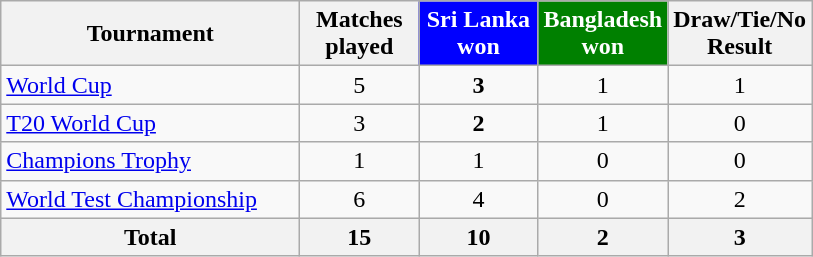<table class="wikitable" style="text-align:center">
<tr>
<th style="width:12em;">Tournament</th>
<th style="width:4.5em;">Matches played</th>
<th style="background: 	blue	;color:white; width:4.5em;">Sri Lanka won</th>
<th style="background: 	green	;color:white; width:4.5em;">Bangladesh won</th>
<th style="width:4.5em;">Draw/Tie/No Result</th>
</tr>
<tr>
<td style="text-align:left"><a href='#'>World Cup</a></td>
<td>5</td>
<td><strong>3</strong></td>
<td>1</td>
<td>1</td>
</tr>
<tr>
<td style="text-align:left"><a href='#'>T20 World Cup</a></td>
<td>3</td>
<td><strong>2</strong></td>
<td>1</td>
<td>0</td>
</tr>
<tr>
<td style="text-align:left"><a href='#'>Champions Trophy</a></td>
<td>1</td>
<td>1</td>
<td>0</td>
<td>0</td>
</tr>
<tr>
<td style="text-align:left"><a href='#'>World Test Championship</a></td>
<td>6</td>
<td>4</td>
<td>0</td>
<td>2</td>
</tr>
<tr>
<th>Total</th>
<th>15</th>
<th>10</th>
<th>2</th>
<th>3</th>
</tr>
</table>
